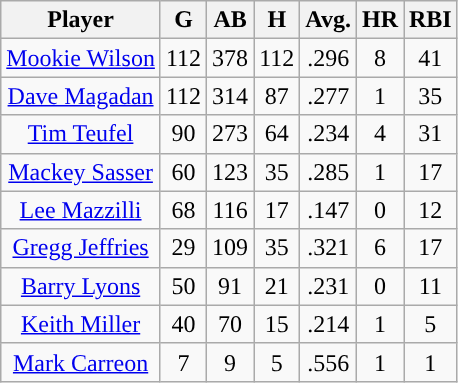<table class="wikitable sortable">
<tr>
<th>Player</th>
<th>G</th>
<th>AB</th>
<th>H</th>
<th>Avg.</th>
<th>HR</th>
<th>RBI</th>
</tr>
<tr align="center">
<td><a href='#'>Mookie Wilson</a></td>
<td>112</td>
<td>378</td>
<td>112</td>
<td>.296</td>
<td>8</td>
<td>41</td>
</tr>
<tr align="center">
<td><a href='#'>Dave Magadan</a></td>
<td>112</td>
<td>314</td>
<td>87</td>
<td>.277</td>
<td>1</td>
<td>35</td>
</tr>
<tr align="center">
<td><a href='#'>Tim Teufel</a></td>
<td>90</td>
<td>273</td>
<td>64</td>
<td>.234</td>
<td>4</td>
<td>31</td>
</tr>
<tr align="center">
<td><a href='#'>Mackey Sasser</a></td>
<td>60</td>
<td>123</td>
<td>35</td>
<td>.285</td>
<td>1</td>
<td>17</td>
</tr>
<tr align=center>
<td><a href='#'>Lee Mazzilli</a></td>
<td>68</td>
<td>116</td>
<td>17</td>
<td>.147</td>
<td>0</td>
<td>12</td>
</tr>
<tr align="center">
<td><a href='#'>Gregg Jeffries</a></td>
<td>29</td>
<td>109</td>
<td>35</td>
<td>.321</td>
<td>6</td>
<td>17</td>
</tr>
<tr align="center">
<td><a href='#'>Barry Lyons</a></td>
<td>50</td>
<td>91</td>
<td>21</td>
<td>.231</td>
<td>0</td>
<td>11</td>
</tr>
<tr align="center">
<td><a href='#'>Keith Miller</a></td>
<td>40</td>
<td>70</td>
<td>15</td>
<td>.214</td>
<td>1</td>
<td>5</td>
</tr>
<tr align="center">
<td><a href='#'>Mark Carreon</a></td>
<td>7</td>
<td>9</td>
<td>5</td>
<td>.556</td>
<td>1</td>
<td>1</td>
</tr>
</table>
